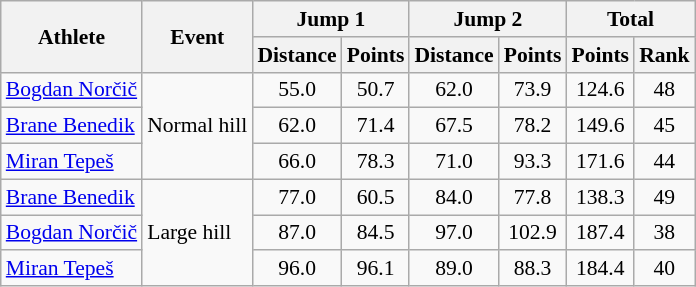<table class="wikitable" style="font-size:90%">
<tr>
<th rowspan="2">Athlete</th>
<th rowspan="2">Event</th>
<th colspan="2">Jump 1</th>
<th colspan="2">Jump 2</th>
<th colspan="2">Total</th>
</tr>
<tr>
<th>Distance</th>
<th>Points</th>
<th>Distance</th>
<th>Points</th>
<th>Points</th>
<th>Rank</th>
</tr>
<tr>
<td><a href='#'>Bogdan Norčič</a></td>
<td rowspan="3">Normal hill</td>
<td align="center">55.0</td>
<td align="center">50.7</td>
<td align="center">62.0</td>
<td align="center">73.9</td>
<td align="center">124.6</td>
<td align="center">48</td>
</tr>
<tr>
<td><a href='#'>Brane Benedik</a></td>
<td align="center">62.0</td>
<td align="center">71.4</td>
<td align="center">67.5</td>
<td align="center">78.2</td>
<td align="center">149.6</td>
<td align="center">45</td>
</tr>
<tr>
<td><a href='#'>Miran Tepeš</a></td>
<td align="center">66.0</td>
<td align="center">78.3</td>
<td align="center">71.0</td>
<td align="center">93.3</td>
<td align="center">171.6</td>
<td align="center">44</td>
</tr>
<tr>
<td><a href='#'>Brane Benedik</a></td>
<td rowspan="3">Large hill</td>
<td align="center">77.0</td>
<td align="center">60.5</td>
<td align="center">84.0</td>
<td align="center">77.8</td>
<td align="center">138.3</td>
<td align="center">49</td>
</tr>
<tr>
<td><a href='#'>Bogdan Norčič</a></td>
<td align="center">87.0</td>
<td align="center">84.5</td>
<td align="center">97.0</td>
<td align="center">102.9</td>
<td align="center">187.4</td>
<td align="center">38</td>
</tr>
<tr>
<td><a href='#'>Miran Tepeš</a></td>
<td align="center">96.0</td>
<td align="center">96.1</td>
<td align="center">89.0</td>
<td align="center">88.3</td>
<td align="center">184.4</td>
<td align="center">40</td>
</tr>
</table>
